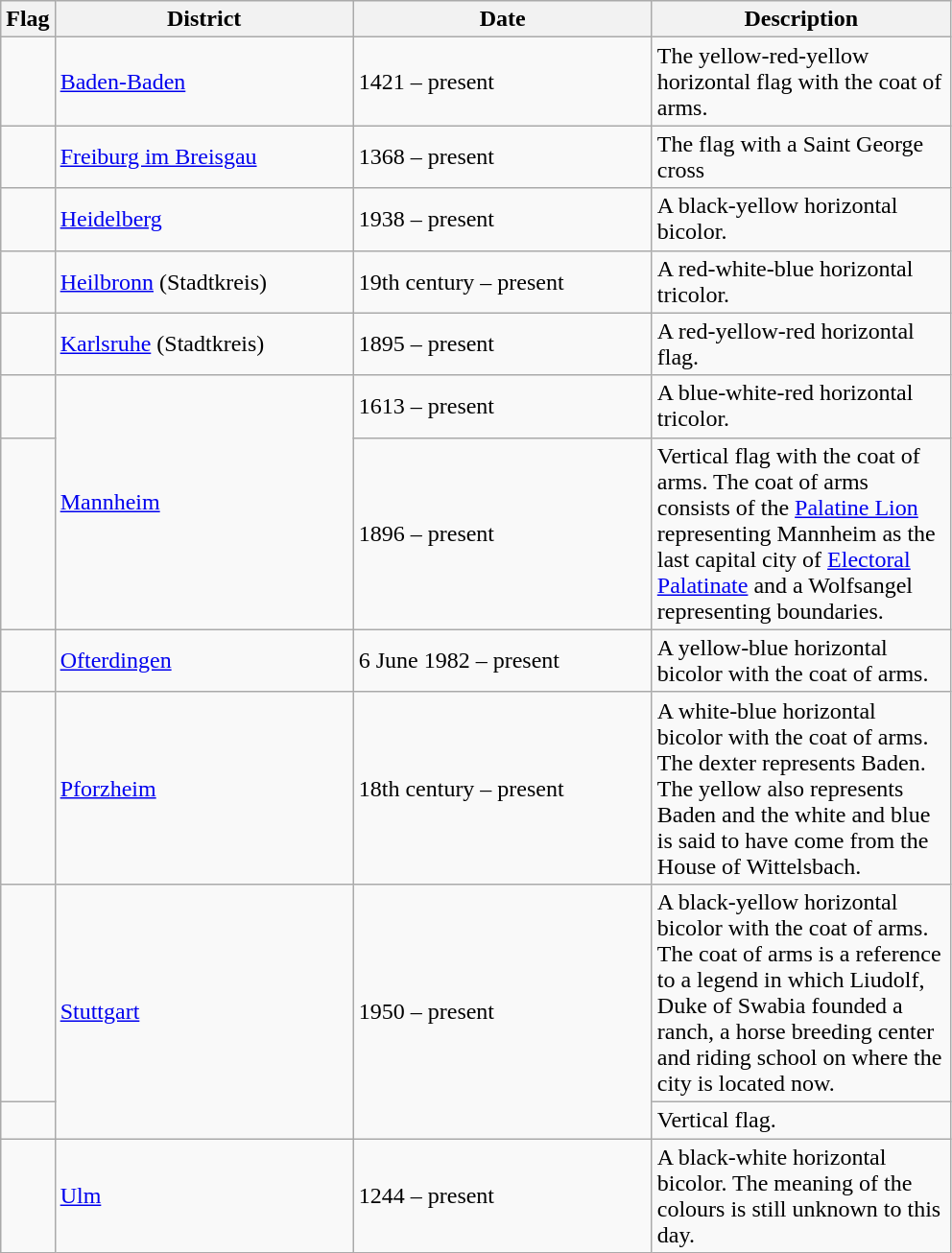<table class="wikitable">
<tr>
<th>Flag</th>
<th style="width:200px;">District</th>
<th style="width:200px;">Date</th>
<th style="width:200px;">Description</th>
</tr>
<tr>
<td></td>
<td><a href='#'>Baden-Baden</a></td>
<td>1421 – present</td>
<td>The yellow-red-yellow horizontal flag with the coat of arms.</td>
</tr>
<tr>
<td></td>
<td><a href='#'>Freiburg im Breisgau</a></td>
<td>1368 – present</td>
<td>The flag with a Saint George cross</td>
</tr>
<tr>
<td></td>
<td><a href='#'>Heidelberg</a></td>
<td>1938 – present</td>
<td>A black-yellow horizontal bicolor.</td>
</tr>
<tr>
<td></td>
<td><a href='#'>Heilbronn</a> (Stadtkreis)</td>
<td>19th century – present</td>
<td>A red-white-blue horizontal tricolor.</td>
</tr>
<tr>
<td></td>
<td><a href='#'>Karlsruhe</a> (Stadtkreis)</td>
<td>1895 – present</td>
<td>A red-yellow-red horizontal flag.</td>
</tr>
<tr>
<td></td>
<td rowspan="2"><a href='#'>Mannheim</a></td>
<td>1613 – present</td>
<td>A blue-white-red horizontal tricolor.</td>
</tr>
<tr>
<td></td>
<td>1896 – present</td>
<td>Vertical flag with the coat of arms. The coat of arms consists of the <a href='#'>Palatine Lion</a> representing Mannheim as the last capital city of <a href='#'>Electoral Palatinate</a> and a Wolfsangel representing boundaries.</td>
</tr>
<tr>
<td></td>
<td><a href='#'>Ofterdingen</a></td>
<td>6 June 1982 – present</td>
<td>A yellow-blue horizontal bicolor with the coat of arms.</td>
</tr>
<tr>
<td></td>
<td><a href='#'>Pforzheim</a></td>
<td>18th century – present</td>
<td>A white-blue horizontal bicolor with the coat of arms. The dexter represents Baden. The yellow also represents Baden and the white and blue is said to have come from the House of Wittelsbach.</td>
</tr>
<tr>
<td></td>
<td rowspan="2"><a href='#'>Stuttgart</a></td>
<td rowspan="2">1950 – present</td>
<td>A black-yellow horizontal bicolor with the coat of arms. The coat of arms is a reference to a legend in which Liudolf, Duke of Swabia founded a ranch, a horse breeding center and riding school on where the city is located now.</td>
</tr>
<tr>
<td></td>
<td>Vertical flag.</td>
</tr>
<tr>
<td></td>
<td><a href='#'>Ulm</a></td>
<td>1244 – present</td>
<td>A black-white horizontal bicolor. The meaning of the colours is still unknown to this day.</td>
</tr>
</table>
